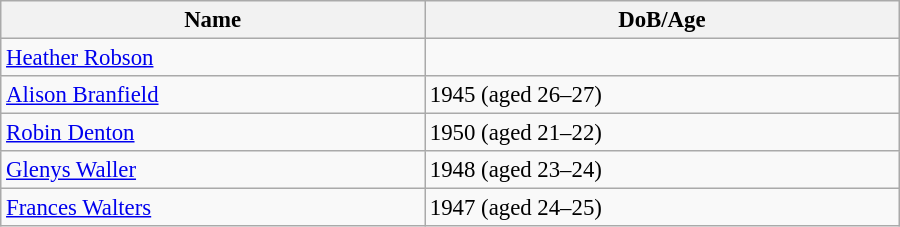<table class="wikitable" style="width:600px; font-size:95%;">
<tr>
<th align="left">Name</th>
<th align="left">DoB/Age</th>
</tr>
<tr>
<td align="left"><a href='#'>Heather Robson</a></td>
<td align="left"></td>
</tr>
<tr>
<td align="left"><a href='#'>Alison Branfield</a></td>
<td align="left">1945 (aged 26–27)</td>
</tr>
<tr>
<td align="left"><a href='#'>Robin Denton</a></td>
<td align="left">1950 (aged 21–22)</td>
</tr>
<tr>
<td align="left"><a href='#'>Glenys Waller</a></td>
<td align="left">1948 (aged 23–24)</td>
</tr>
<tr>
<td align="left"><a href='#'>Frances Walters</a></td>
<td align="left">1947 (aged 24–25)</td>
</tr>
</table>
